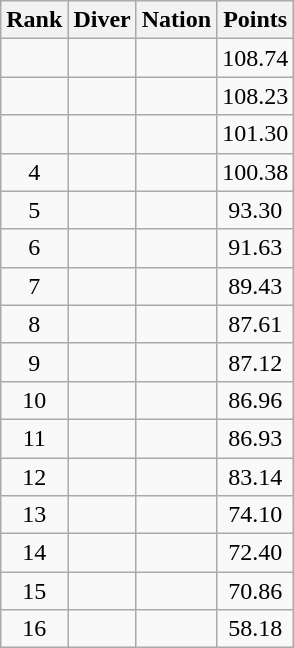<table class="wikitable sortable" style="text-align:center">
<tr>
<th>Rank</th>
<th>Diver</th>
<th>Nation</th>
<th>Points</th>
</tr>
<tr>
<td></td>
<td align=left></td>
<td align=left></td>
<td>108.74</td>
</tr>
<tr>
<td></td>
<td align=left></td>
<td align=left></td>
<td>108.23</td>
</tr>
<tr>
<td></td>
<td align=left></td>
<td align=left></td>
<td>101.30</td>
</tr>
<tr>
<td>4</td>
<td align=left></td>
<td align=left></td>
<td>100.38</td>
</tr>
<tr>
<td>5</td>
<td align=left></td>
<td align=left></td>
<td>93.30</td>
</tr>
<tr>
<td>6</td>
<td align=left></td>
<td align=left></td>
<td>91.63</td>
</tr>
<tr>
<td>7</td>
<td align=left></td>
<td align=left></td>
<td>89.43</td>
</tr>
<tr>
<td>8</td>
<td align=left></td>
<td align=left></td>
<td>87.61</td>
</tr>
<tr>
<td>9</td>
<td align=left></td>
<td align=left></td>
<td>87.12</td>
</tr>
<tr>
<td>10</td>
<td align=left></td>
<td align=left></td>
<td>86.96</td>
</tr>
<tr>
<td>11</td>
<td align=left></td>
<td align=left></td>
<td>86.93</td>
</tr>
<tr>
<td>12</td>
<td align=left></td>
<td align=left></td>
<td>83.14</td>
</tr>
<tr>
<td>13</td>
<td align=left></td>
<td align=left></td>
<td>74.10</td>
</tr>
<tr>
<td>14</td>
<td align=left></td>
<td align=left></td>
<td>72.40</td>
</tr>
<tr>
<td>15</td>
<td align=left></td>
<td align=left></td>
<td>70.86</td>
</tr>
<tr>
<td>16</td>
<td align=left></td>
<td align=left></td>
<td>58.18</td>
</tr>
</table>
